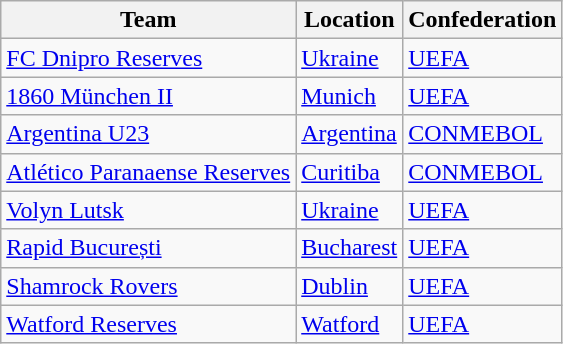<table class="wikitable sortable">
<tr>
<th>Team</th>
<th>Location</th>
<th>Confederation</th>
</tr>
<tr>
<td><a href='#'>FC Dnipro Reserves</a></td>
<td> <a href='#'>Ukraine</a></td>
<td><a href='#'>UEFA</a></td>
</tr>
<tr>
<td><a href='#'>1860 München II</a></td>
<td> <a href='#'>Munich</a></td>
<td><a href='#'>UEFA</a></td>
</tr>
<tr>
<td><a href='#'>Argentina U23</a></td>
<td> <a href='#'>Argentina</a></td>
<td><a href='#'>CONMEBOL</a></td>
</tr>
<tr>
<td><a href='#'>Atlético Paranaense Reserves</a></td>
<td> <a href='#'>Curitiba</a></td>
<td><a href='#'>CONMEBOL</a></td>
</tr>
<tr>
<td><a href='#'>Volyn Lutsk</a></td>
<td> <a href='#'>Ukraine</a></td>
<td><a href='#'>UEFA</a></td>
</tr>
<tr>
<td><a href='#'>Rapid București</a></td>
<td> <a href='#'>Bucharest</a></td>
<td><a href='#'>UEFA</a></td>
</tr>
<tr>
<td><a href='#'>Shamrock Rovers</a></td>
<td> <a href='#'>Dublin</a></td>
<td><a href='#'>UEFA</a></td>
</tr>
<tr>
<td><a href='#'>Watford Reserves</a></td>
<td> <a href='#'>Watford</a></td>
<td><a href='#'>UEFA</a></td>
</tr>
</table>
